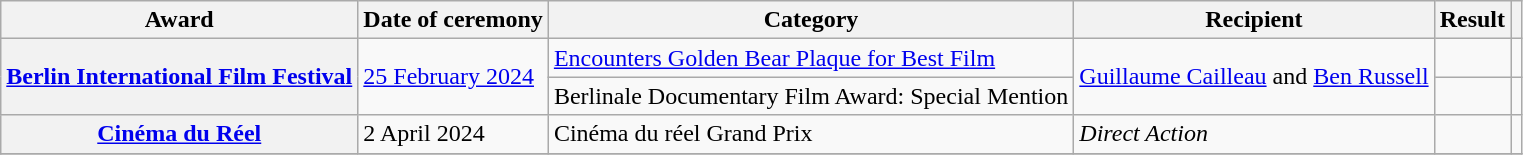<table class="wikitable sortable plainrowheaders">
<tr>
<th>Award</th>
<th>Date of ceremony</th>
<th>Category</th>
<th>Recipient</th>
<th>Result</th>
<th></th>
</tr>
<tr>
<th scope="row" rowspan="2"><a href='#'>Berlin International Film Festival</a></th>
<td rowspan="2"><a href='#'>25 February 2024</a></td>
<td><a href='#'>Encounters Golden Bear Plaque for Best Film</a></td>
<td rowspan="2"><a href='#'>Guillaume Cailleau</a> and <a href='#'>Ben Russell</a></td>
<td></td>
<td align="center" rowspan="1"></td>
</tr>
<tr>
<td>Berlinale Documentary Film Award: Special Mention</td>
<td></td>
<td align="center"></td>
</tr>
<tr>
<th scope="row" rowspan="1"><a href='#'>Cinéma du Réel</a></th>
<td>2 April 2024</td>
<td>Cinéma du réel Grand Prix</td>
<td><em>Direct Action</em></td>
<td></td>
<td align="center" rowspan="1"></td>
</tr>
<tr>
</tr>
</table>
